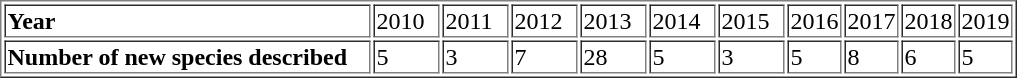<table border="1">
<tr>
<td style="width:240px"><strong>Year</strong></td>
<td style="width:40px">2010</td>
<td style="width:40px">2011</td>
<td style="width:40px">2012</td>
<td style="width:40px">2013</td>
<td style="width:40px">2014</td>
<td style="width:40px">2015</td>
<td>2016</td>
<td>2017</td>
<td>2018</td>
<td>2019</td>
</tr>
<tr>
<td><strong>Number of new species described</strong></td>
<td>5</td>
<td>3</td>
<td>7</td>
<td>28</td>
<td>5</td>
<td>3</td>
<td>5</td>
<td>8</td>
<td>6</td>
<td>5</td>
</tr>
</table>
